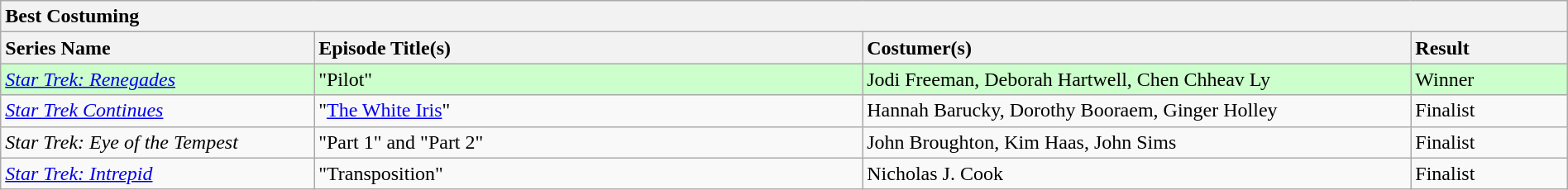<table class="wikitable" width=100%>
<tr>
<th colspan="4" ! style="text-align:left;">Best Costuming</th>
</tr>
<tr>
<th style="text-align:left; width: 20%;"><strong>Series Name</strong></th>
<th style="text-align:left; width: 35%;"><strong>Episode Title(s)</strong></th>
<th style="text-align:left; width: 35%;"><strong>Costumer(s)</strong></th>
<th style="text-align:left; width: 10%;"><strong>Result</strong></th>
</tr>
<tr style="background-color:#ccffcc;">
<td><em><a href='#'>Star Trek: Renegades</a></em></td>
<td>"Pilot"</td>
<td>Jodi Freeman, Deborah Hartwell, Chen Chheav Ly</td>
<td>Winner</td>
</tr>
<tr>
<td><em><a href='#'>Star Trek Continues</a></em></td>
<td>"<a href='#'>The White Iris</a>"</td>
<td>Hannah Barucky, Dorothy Booraem, Ginger Holley</td>
<td>Finalist</td>
</tr>
<tr>
<td><em>Star Trek: Eye of the Tempest</em></td>
<td>"Part 1" and "Part 2"</td>
<td>John Broughton, Kim Haas, John Sims</td>
<td>Finalist</td>
</tr>
<tr>
<td><em><a href='#'>Star Trek: Intrepid</a></em></td>
<td>"Transposition"</td>
<td>Nicholas J. Cook</td>
<td>Finalist</td>
</tr>
</table>
